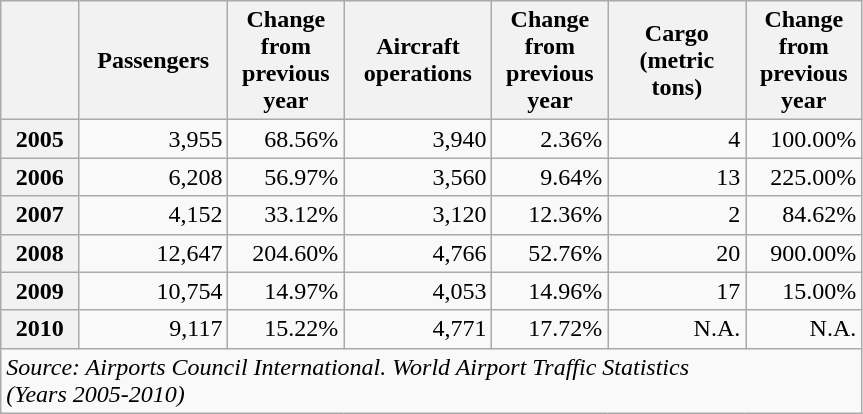<table class="wikitable"  style="text-align:right; width:575px">
<tr>
<th style="width:50px"></th>
<th style="width:100px">Passengers</th>
<th style="width:75px">Change from previous year</th>
<th style="width:100px">Aircraft operations</th>
<th style="width:75px">Change from previous year</th>
<th style="width:100px">Cargo<br>(metric tons)</th>
<th style="width:75px">Change from previous year</th>
</tr>
<tr>
<th>2005</th>
<td>3,955</td>
<td> 68.56%</td>
<td>3,940</td>
<td>  2.36%</td>
<td>4</td>
<td>100.00%</td>
</tr>
<tr>
<th>2006</th>
<td>6,208</td>
<td> 56.97%</td>
<td>3,560</td>
<td>  9.64%</td>
<td>13</td>
<td>225.00%</td>
</tr>
<tr>
<th>2007</th>
<td>4,152</td>
<td> 33.12%</td>
<td>3,120</td>
<td> 12.36%</td>
<td>2</td>
<td> 84.62%</td>
</tr>
<tr>
<th>2008</th>
<td>12,647</td>
<td>204.60%</td>
<td>4,766</td>
<td> 52.76%</td>
<td>20</td>
<td>900.00%</td>
</tr>
<tr>
<th>2009</th>
<td>10,754</td>
<td> 14.97%</td>
<td>4,053</td>
<td> 14.96%</td>
<td>17</td>
<td> 15.00%</td>
</tr>
<tr>
<th>2010</th>
<td>9,117</td>
<td> 15.22%</td>
<td>4,771</td>
<td> 17.72%</td>
<td>N.A.</td>
<td>N.A.</td>
</tr>
<tr>
<td colspan="7" style="text-align:left;"><em>Source: Airports Council International. World Airport Traffic Statistics<br>(Years 2005-2010)</em></td>
</tr>
</table>
